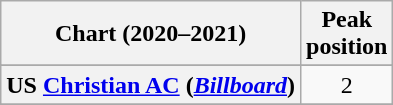<table class="wikitable sortable plainrowheaders" style="text-align:center">
<tr>
<th scope="col">Chart (2020–2021)</th>
<th scope="col">Peak<br>position</th>
</tr>
<tr>
</tr>
<tr>
</tr>
<tr>
</tr>
<tr>
<th scope="row">US <a href='#'>Christian AC</a> (<em><a href='#'>Billboard</a></em>)</th>
<td>2</td>
</tr>
<tr>
</tr>
</table>
